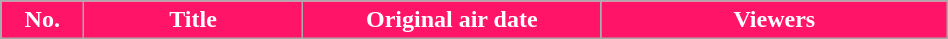<table class="wikitable plainrowheaders" style="width:50%;">
<tr>
<th scope="col" style="background:#ff1468; color:#fff; width:3em;">No.</th>
<th scope="col" style="background:#ff1468; color:#fff;">Title</th>
<th scope="col" style="background:#ff1468; color:#fff; width:12em;">Original air date</th>
<th scope="col" style="background:#ff1468; color:#fff;">Viewers<br>








</th>
</tr>
</table>
